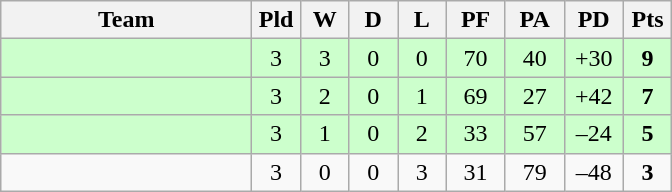<table class="wikitable" style="text-align:center;">
<tr>
<th width="160">Team</th>
<th width="25" abbr="Played">Pld</th>
<th width="25" abbr="Won">W</th>
<th width="25" abbr="Drawn">D</th>
<th width="25" abbr="Lost">L</th>
<th width="32" abbr="Points for">PF</th>
<th width="32" abbr="Points against">PA</th>
<th width="32" abbr="Points difference">PD</th>
<th width="25" abbr="Points">Pts</th>
</tr>
<tr bgcolor="ccffcc">
<td align="left"></td>
<td>3</td>
<td>3</td>
<td>0</td>
<td>0</td>
<td>70</td>
<td>40</td>
<td>+30</td>
<td><strong>9</strong></td>
</tr>
<tr bgcolor="ccffcc">
<td align="left"></td>
<td>3</td>
<td>2</td>
<td>0</td>
<td>1</td>
<td>69</td>
<td>27</td>
<td>+42</td>
<td><strong>7</strong></td>
</tr>
<tr bgcolor="ccffcc">
<td align="left"></td>
<td>3</td>
<td>1</td>
<td>0</td>
<td>2</td>
<td>33</td>
<td>57</td>
<td>–24</td>
<td><strong>5</strong></td>
</tr>
<tr>
<td align="left"></td>
<td>3</td>
<td>0</td>
<td>0</td>
<td>3</td>
<td>31</td>
<td>79</td>
<td>–48</td>
<td><strong>3</strong></td>
</tr>
</table>
